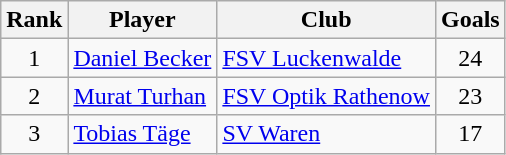<table class="wikitable" style="text-align:center">
<tr>
<th>Rank</th>
<th>Player</th>
<th>Club</th>
<th>Goals</th>
</tr>
<tr>
<td>1</td>
<td align="left"> <a href='#'>Daniel Becker</a></td>
<td align="left"><a href='#'>FSV Luckenwalde</a></td>
<td>24</td>
</tr>
<tr>
<td>2</td>
<td align="left"> <a href='#'>Murat Turhan</a></td>
<td align="left"><a href='#'>FSV Optik Rathenow</a></td>
<td>23</td>
</tr>
<tr>
<td>3</td>
<td align="left"> <a href='#'>Tobias Täge</a></td>
<td align="left"><a href='#'>SV Waren</a></td>
<td>17</td>
</tr>
</table>
